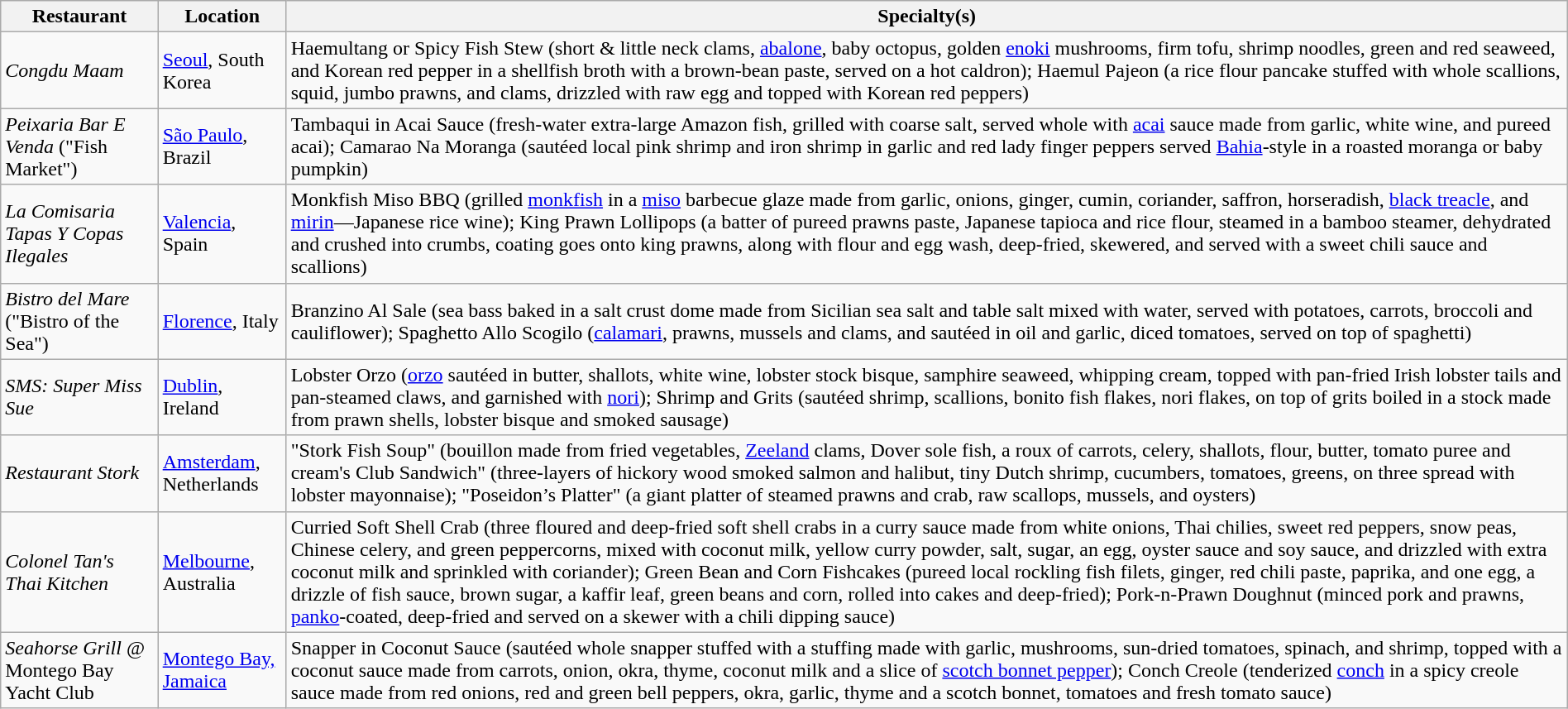<table class="wikitable" style="width:100%;">
<tr>
<th>Restaurant</th>
<th>Location</th>
<th>Specialty(s)</th>
</tr>
<tr>
<td><em>Congdu Maam</em></td>
<td><a href='#'>Seoul</a>, South Korea</td>
<td>Haemultang or Spicy Fish Stew (short & little neck clams, <a href='#'>abalone</a>, baby octopus, golden <a href='#'>enoki</a> mushrooms, firm tofu, shrimp noodles, green and red seaweed, and Korean red pepper in a shellfish broth with a brown-bean paste, served on a hot caldron); Haemul Pajeon (a rice flour pancake stuffed with whole scallions, squid, jumbo prawns, and clams, drizzled with raw egg and topped with Korean red peppers)</td>
</tr>
<tr>
<td><em>Peixaria Bar E Venda</em> ("Fish Market")</td>
<td><a href='#'>São Paulo</a>, Brazil</td>
<td>Tambaqui in Acai Sauce (fresh-water extra-large Amazon fish, grilled with coarse salt, served whole with <a href='#'>acai</a> sauce made from garlic, white wine, and pureed acai); Camarao Na Moranga (sautéed local pink shrimp and iron shrimp in garlic and red lady finger peppers served <a href='#'>Bahia</a>-style in a roasted moranga or baby pumpkin)</td>
</tr>
<tr>
<td><em>La Comisaria Tapas Y Copas Ilegales</em></td>
<td><a href='#'>Valencia</a>, Spain</td>
<td>Monkfish Miso BBQ (grilled <a href='#'>monkfish</a> in a <a href='#'>miso</a> barbecue glaze made from garlic, onions, ginger, cumin, coriander, saffron, horseradish, <a href='#'>black treacle</a>, and <a href='#'>mirin</a>—Japanese rice wine); King Prawn Lollipops (a batter of pureed prawns paste, Japanese tapioca and rice flour, steamed in a bamboo steamer, dehydrated and crushed into crumbs, coating goes onto king prawns, along with flour and egg wash, deep-fried, skewered, and served with a sweet chili sauce and scallions)</td>
</tr>
<tr>
<td><em>Bistro del Mare</em> ("Bistro of the Sea")</td>
<td><a href='#'>Florence</a>, Italy</td>
<td>Branzino Al Sale (sea bass baked in a salt crust dome made from Sicilian sea salt and table salt mixed with water, served with potatoes, carrots, broccoli and cauliflower); Spaghetto Allo Scogilo (<a href='#'>calamari</a>, prawns, mussels and clams, and sautéed in oil and garlic, diced tomatoes, served on top of spaghetti)</td>
</tr>
<tr>
<td><em>SMS: Super Miss Sue</em></td>
<td><a href='#'>Dublin</a>, Ireland</td>
<td>Lobster Orzo (<a href='#'>orzo</a> sautéed in butter, shallots, white wine, lobster stock bisque, samphire seaweed, whipping cream, topped with pan-fried Irish lobster tails and pan-steamed claws, and garnished with <a href='#'>nori</a>); Shrimp and Grits (sautéed shrimp, scallions, bonito fish flakes, nori flakes, on top of grits boiled in a stock made from prawn shells, lobster bisque and smoked sausage)</td>
</tr>
<tr>
<td><em>Restaurant Stork</em></td>
<td><a href='#'>Amsterdam</a>, Netherlands</td>
<td>"Stork Fish Soup" (bouillon made from fried vegetables, <a href='#'>Zeeland</a> clams, Dover sole fish, a roux of carrots, celery, shallots, flour, butter, tomato puree and cream's Club Sandwich" (three-layers of hickory wood smoked salmon and halibut, tiny Dutch shrimp, cucumbers, tomatoes, greens, on three spread with lobster mayonnaise); "Poseidon’s Platter" (a giant platter of steamed prawns and crab, raw scallops, mussels, and oysters)</td>
</tr>
<tr>
<td><em>Colonel Tan's Thai Kitchen</em></td>
<td><a href='#'>Melbourne</a>, Australia</td>
<td>Curried Soft Shell Crab (three floured and deep-fried soft shell crabs in a curry sauce made from white onions, Thai chilies, sweet red peppers, snow peas, Chinese celery, and green peppercorns, mixed with coconut milk, yellow curry powder, salt, sugar, an egg, oyster sauce and soy sauce, and drizzled with extra coconut milk and sprinkled with coriander); Green Bean and Corn Fishcakes (pureed local rockling fish filets, ginger, red chili paste, paprika, and one egg, a drizzle of fish sauce, brown sugar, a kaffir leaf, green beans and corn, rolled into cakes and deep-fried); Pork-n-Prawn Doughnut (minced pork and prawns, <a href='#'>panko</a>-coated, deep-fried and served on a skewer with a chili dipping sauce)</td>
</tr>
<tr>
<td><em>Seahorse Grill</em> @ Montego Bay Yacht Club</td>
<td><a href='#'>Montego Bay, Jamaica</a></td>
<td>Snapper in Coconut Sauce (sautéed whole snapper stuffed with a stuffing made with garlic, mushrooms, sun-dried tomatoes, spinach, and shrimp, topped with a coconut sauce made from carrots, onion, okra, thyme, coconut milk and a slice of <a href='#'>scotch bonnet pepper</a>); Conch Creole (tenderized <a href='#'>conch</a> in a spicy creole sauce made from red onions, red and green bell peppers, okra, garlic, thyme and a scotch bonnet, tomatoes and fresh tomato sauce)</td>
</tr>
</table>
